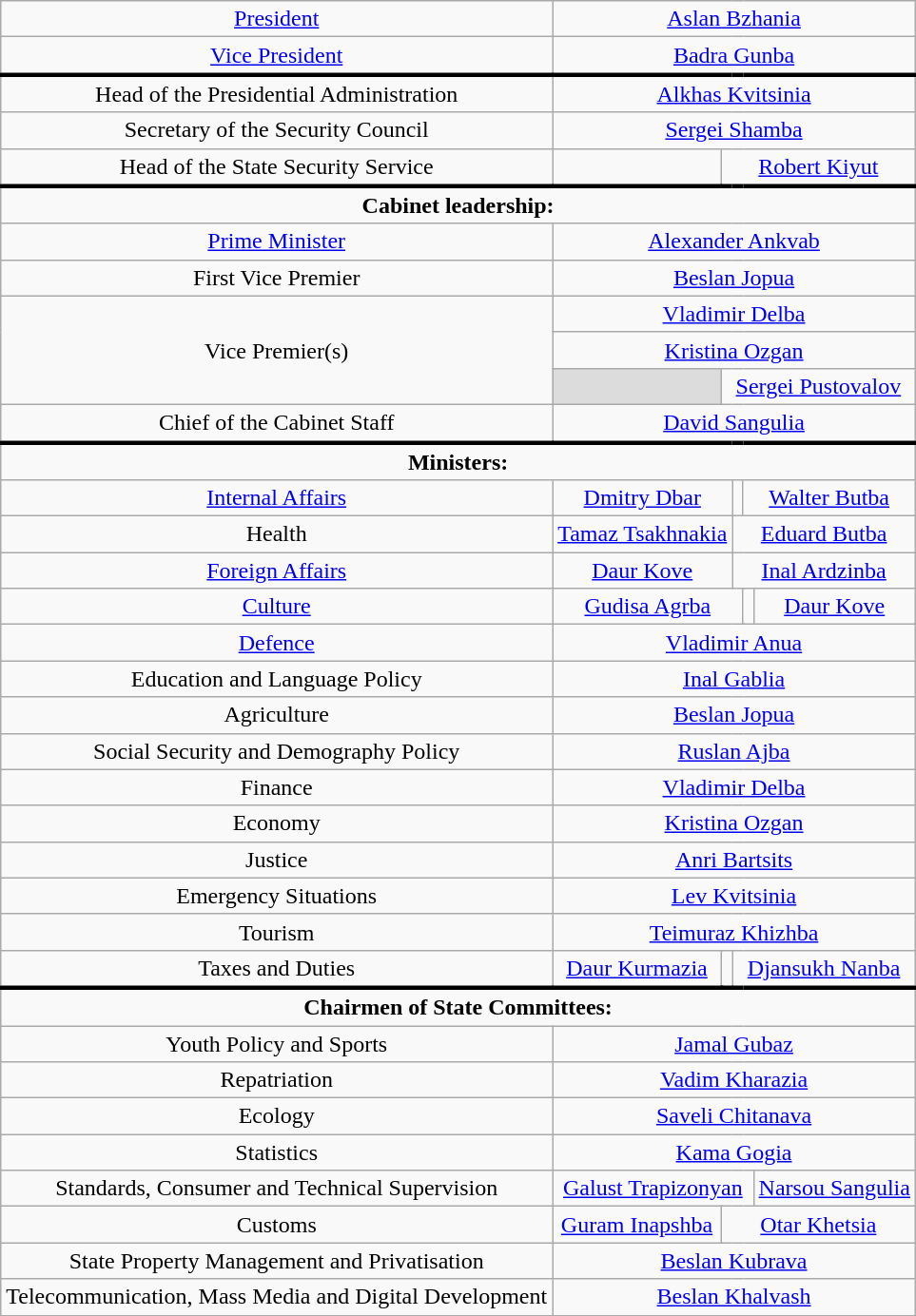<table class="wikitable" style="text-align:center;padding: 0.2em;margin: 0.5em 0 0.5em 2em;">
<tr>
<td><a href='#'>President</a></td>
<td colspan=7><a href='#'>Aslan Bzhania</a><br></td>
</tr>
<tr style="border-bottom: 3px solid black;">
<td><a href='#'>Vice President</a></td>
<td colspan=7><a href='#'>Badra Gunba</a><br></td>
</tr>
<tr>
<td>Head of the Presidential Administration</td>
<td colspan=7><a href='#'>Alkhas Kvitsinia</a><br></td>
</tr>
<tr>
<td>Secretary of the Security Council</td>
<td colspan=7><a href='#'>Sergei Shamba</a><br></td>
</tr>
<tr style="border-bottom: 3px solid black;">
<td>Head of the State Security Service</td>
<td colspan=1><br></td>
<td colspan=6><a href='#'>Robert Kiyut</a><br></td>
</tr>
<tr>
<td colspan=8><strong>Cabinet leadership:</strong></td>
</tr>
<tr>
<td><a href='#'>Prime Minister</a></td>
<td colspan=7><a href='#'>Alexander Ankvab</a><br></td>
</tr>
<tr>
<td>First Vice Premier</td>
<td colspan=7><a href='#'>Beslan Jopua</a><br></td>
</tr>
<tr>
<td rowspan=3>Vice Premier(s)</td>
<td colspan=7><a href='#'>Vladimir Delba</a><br></td>
</tr>
<tr>
<td colspan=7><a href='#'>Kristina Ozgan</a><br></td>
</tr>
<tr>
<td style="background: gainsboro" colspan=1></td>
<td colspan=6><a href='#'>Sergei Pustovalov</a><br></td>
</tr>
<tr style="border-bottom: 3px solid black;">
<td>Chief of the Cabinet Staff</td>
<td colspan=7><a href='#'>David Sangulia</a><br></td>
</tr>
<tr>
<td colspan=8><strong>Ministers:</strong></td>
</tr>
<tr>
<td><a href='#'>Internal Affairs</a></td>
<td colspan=3><a href='#'>Dmitry Dbar</a><br></td>
<td colspan=1><br></td>
<td colspan=3><a href='#'>Walter Butba</a><br></td>
</tr>
<tr>
<td>Health</td>
<td colspan=3><a href='#'>Tamaz Tsakhnakia</a><br></td>
<td colspan=4><a href='#'>Eduard Butba</a><br></td>
</tr>
<tr>
<td><a href='#'>Foreign Affairs</a></td>
<td colspan=3><a href='#'>Daur Kove</a><br></td>
<td colspan=4><a href='#'>Inal Ardzinba</a><br></td>
</tr>
<tr>
<td><a href='#'>Culture</a></td>
<td colspan=5><a href='#'>Gudisa Agrba</a><br></td>
<td colspan=1><br></td>
<td colspan=1><a href='#'>Daur Kove</a><br></td>
</tr>
<tr>
<td><a href='#'>Defence</a></td>
<td colspan=7><a href='#'>Vladimir Anua</a><br></td>
</tr>
<tr>
<td>Education and Language Policy</td>
<td colspan=7><a href='#'>Inal Gablia</a><br></td>
</tr>
<tr>
<td>Agriculture</td>
<td colspan=7><a href='#'>Beslan Jopua</a><br></td>
</tr>
<tr>
<td>Social Security and Demography Policy</td>
<td colspan=7><a href='#'>Ruslan Ajba</a><br></td>
</tr>
<tr>
<td>Finance</td>
<td colspan=7><a href='#'>Vladimir Delba</a><br></td>
</tr>
<tr>
<td>Economy</td>
<td colspan=7><a href='#'>Kristina Ozgan</a><br></td>
</tr>
<tr>
<td>Justice</td>
<td colspan=7><a href='#'>Anri Bartsits</a><br></td>
</tr>
<tr>
<td>Emergency Situations</td>
<td colspan=7><a href='#'>Lev Kvitsinia</a><br></td>
</tr>
<tr>
<td>Tourism</td>
<td colspan=7><a href='#'>Teimuraz Khizhba</a><br></td>
</tr>
<tr style="border-bottom: 3px solid black;">
<td>Taxes and Duties</td>
<td colspan=2><a href='#'>Daur Kurmazia</a><br></td>
<td colspan=1><br></td>
<td colspan=4><a href='#'>Djansukh Nanba</a><br></td>
</tr>
<tr>
<td colspan=8><strong>Chairmen of State Committees:</strong></td>
</tr>
<tr>
<td>Youth Policy and Sports</td>
<td colspan=7><a href='#'>Jamal Gubaz</a><br></td>
</tr>
<tr>
<td>Repatriation</td>
<td colspan=7><a href='#'>Vadim Kharazia</a><br></td>
</tr>
<tr>
<td>Ecology</td>
<td colspan=7><a href='#'>Saveli Chitanava</a><br></td>
</tr>
<tr>
<td>Statistics</td>
<td colspan=7><a href='#'>Kama Gogia</a><br></td>
</tr>
<tr>
<td>Standards, Consumer and Technical Supervision</td>
<td colspan=6><a href='#'>Galust Trapizonyan</a><br></td>
<td colspan=1><a href='#'>Narsou Sangulia</a><br></td>
</tr>
<tr>
<td>Customs</td>
<td colspan=2><a href='#'>Guram Inapshba</a><br></td>
<td colspan=5><a href='#'>Otar Khetsia</a><br></td>
</tr>
<tr>
<td>State Property Management and Privatisation</td>
<td colspan=7><a href='#'>Beslan Kubrava</a><br></td>
</tr>
<tr>
<td>Telecommunication, Mass Media and Digital Development</td>
<td colspan=7><a href='#'>Beslan Khalvash</a><br></td>
</tr>
<tr>
</tr>
</table>
